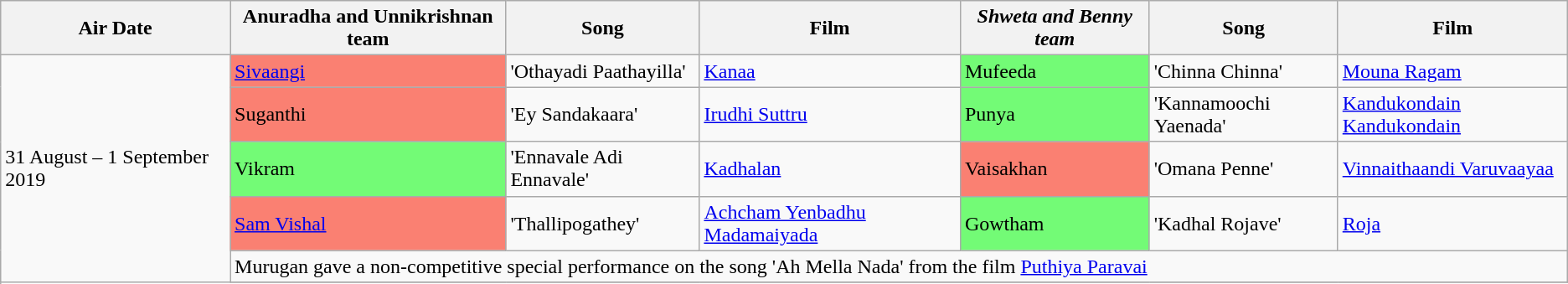<table class="wikitable sortable">
<tr>
<th>Air Date</th>
<th>Anuradha and Unnikrishnan team</th>
<th>Song</th>
<th>Film</th>
<th><em>Shweta and Benny team</em></th>
<th>Song</th>
<th>Film</th>
</tr>
<tr>
<td rowspan="6">31 August – 1 September 2019</td>
<td style="background:salmon"><a href='#'>Sivaangi</a></td>
<td>'Othayadi Paathayilla'</td>
<td><a href='#'>Kanaa</a></td>
<td style="background:#73FB76;">Mufeeda</td>
<td>'Chinna Chinna'</td>
<td><a href='#'>Mouna Ragam</a></td>
</tr>
<tr>
<td style="background:salmon">Suganthi</td>
<td>'Ey Sandakaara'</td>
<td><a href='#'>Irudhi Suttru</a></td>
<td style="background:#73FB76;">Punya</td>
<td>'Kannamoochi Yaenada'</td>
<td><a href='#'>Kandukondain Kandukondain</a></td>
</tr>
<tr>
<td style="background:#73FB76;">Vikram</td>
<td>'Ennavale Adi Ennavale'</td>
<td><a href='#'>Kadhalan</a></td>
<td style="background:salmon">Vaisakhan</td>
<td>'Omana Penne'</td>
<td><a href='#'>Vinnaithaandi Varuvaayaa</a></td>
</tr>
<tr>
<td style="background:salmon"><a href='#'>Sam Vishal</a></td>
<td>'Thallipogathey'</td>
<td><a href='#'>Achcham Yenbadhu Madamaiyada</a></td>
<td style="background:#73FB76;">Gowtham</td>
<td>'Kadhal Rojave'</td>
<td><a href='#'>Roja</a></td>
</tr>
<tr>
<td colspan="6">Murugan gave a non-competitive special performance on the song 'Ah Mella Nada' from the film <a href='#'>Puthiya Paravai</a></td>
</tr>
<tr>
</tr>
</table>
